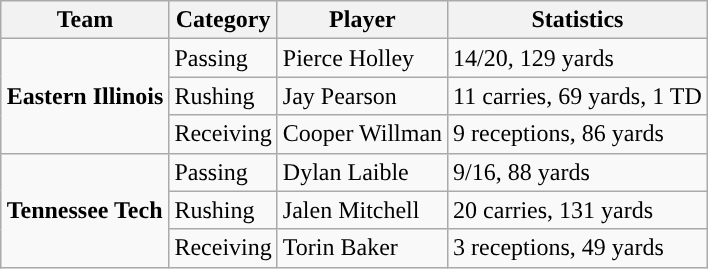<table class="wikitable" style="float: right;">
<tr>
<th>Team</th>
<th>Category</th>
<th>Player</th>
<th>Statistics</th>
</tr>
<tr>
<td rowspan=3><strong>Eastern Illinois</strong></td>
<td>Passing</td>
<td>Pierce Holley</td>
<td>14/20, 129 yards</td>
</tr>
<tr>
<td>Rushing</td>
<td>Jay Pearson</td>
<td>11 carries, 69 yards, 1 TD</td>
</tr>
<tr>
<td>Receiving</td>
<td>Cooper Willman</td>
<td>9 receptions, 86 yards</td>
</tr>
<tr>
<td rowspan=3><strong>Tennessee Tech</strong></td>
<td>Passing</td>
<td>Dylan Laible</td>
<td>9/16, 88 yards</td>
</tr>
<tr>
<td>Rushing</td>
<td>Jalen Mitchell</td>
<td>20 carries, 131 yards</td>
</tr>
<tr>
<td>Receiving</td>
<td>Torin Baker</td>
<td>3 receptions, 49 yards</td>
</tr>
</table>
